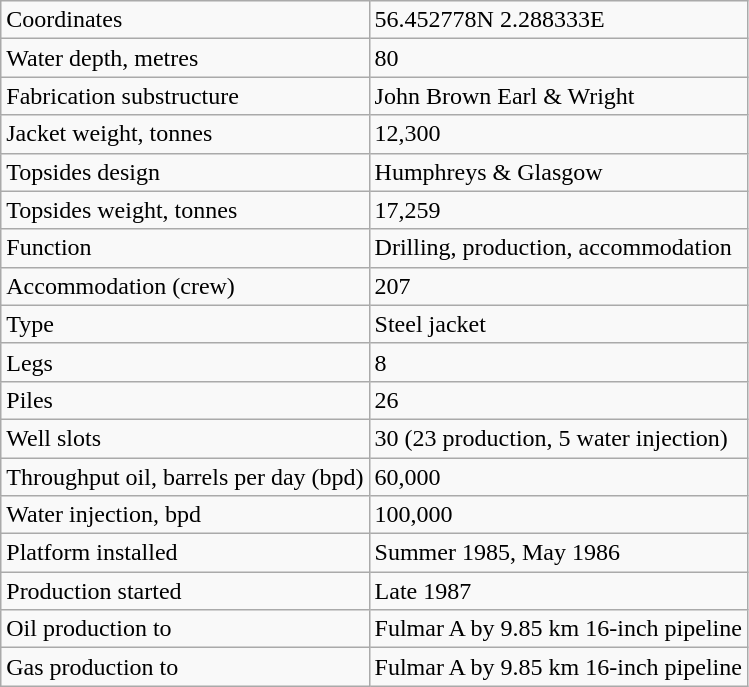<table class="wikitable">
<tr>
<td>Coordinates</td>
<td>56.452778N 2.288333E</td>
</tr>
<tr>
<td>Water depth, metres</td>
<td>80</td>
</tr>
<tr>
<td>Fabrication substructure</td>
<td>John Brown Earl & Wright</td>
</tr>
<tr>
<td>Jacket weight, tonnes</td>
<td>12,300</td>
</tr>
<tr>
<td>Topsides design</td>
<td>Humphreys & Glasgow</td>
</tr>
<tr>
<td>Topsides weight, tonnes</td>
<td>17,259</td>
</tr>
<tr>
<td>Function</td>
<td>Drilling, production, accommodation</td>
</tr>
<tr>
<td>Accommodation (crew)</td>
<td>207</td>
</tr>
<tr>
<td>Type</td>
<td>Steel jacket</td>
</tr>
<tr>
<td>Legs</td>
<td>8</td>
</tr>
<tr>
<td>Piles</td>
<td>26</td>
</tr>
<tr>
<td>Well slots</td>
<td>30 (23 production, 5 water injection)</td>
</tr>
<tr>
<td>Throughput oil, barrels per day  (bpd)</td>
<td>60,000</td>
</tr>
<tr>
<td>Water injection, bpd</td>
<td>100,000</td>
</tr>
<tr>
<td>Platform installed</td>
<td>Summer 1985, May 1986</td>
</tr>
<tr>
<td>Production started</td>
<td>Late 1987</td>
</tr>
<tr>
<td>Oil production to</td>
<td>Fulmar A by 9.85 km 16-inch pipeline</td>
</tr>
<tr>
<td>Gas production to</td>
<td>Fulmar A by 9.85 km 16-inch pipeline</td>
</tr>
</table>
